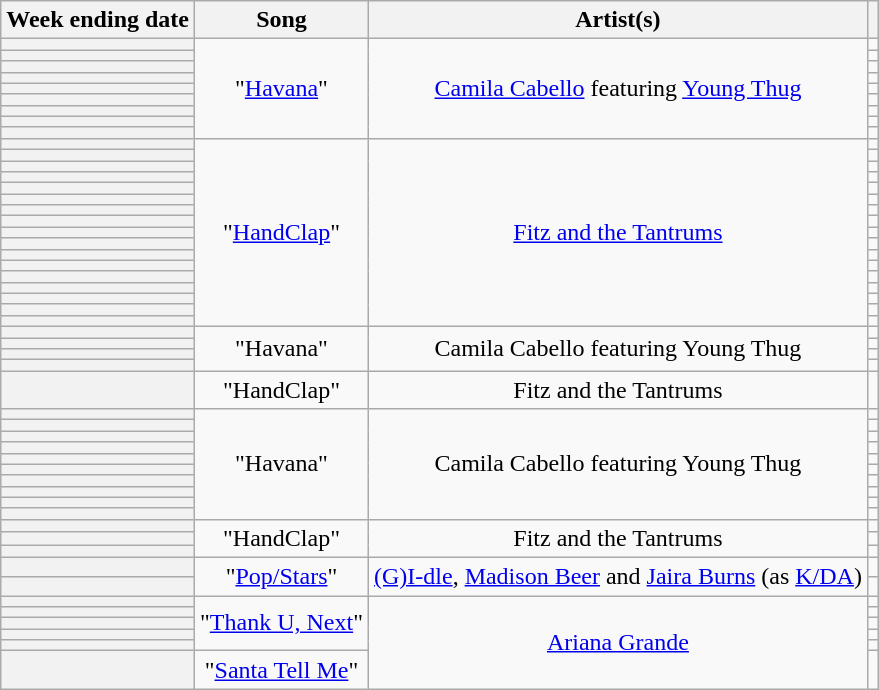<table class="wikitable plainrowheaders sortable" style="text-align:center">
<tr>
<th>Week ending date</th>
<th>Song</th>
<th>Artist(s)</th>
<th class="unsortable"></th>
</tr>
<tr>
<th scope="row"></th>
<td rowspan="9">"<a href='#'>Havana</a>"</td>
<td rowspan="9"><a href='#'>Camila Cabello</a> featuring <a href='#'>Young Thug</a></td>
<td></td>
</tr>
<tr>
<th scope="row"></th>
<td></td>
</tr>
<tr>
<th scope="row"></th>
<td></td>
</tr>
<tr>
<th scope="row"></th>
<td></td>
</tr>
<tr>
<th scope="row"></th>
<td></td>
</tr>
<tr>
<th scope="row"></th>
<td></td>
</tr>
<tr>
<th scope="row"></th>
<td></td>
</tr>
<tr>
<th scope="row"></th>
<td></td>
</tr>
<tr>
<th scope="row"></th>
<td></td>
</tr>
<tr>
<th scope="row"></th>
<td rowspan="17">"<a href='#'>HandClap</a>"</td>
<td rowspan="17"><a href='#'>Fitz and the Tantrums</a></td>
<td></td>
</tr>
<tr>
<th scope="row"></th>
<td></td>
</tr>
<tr>
<th scope="row"></th>
<td></td>
</tr>
<tr>
<th scope="row"></th>
<td></td>
</tr>
<tr>
<th scope="row"></th>
<td></td>
</tr>
<tr>
<th scope="row"></th>
<td></td>
</tr>
<tr>
<th scope="row"></th>
<td></td>
</tr>
<tr>
<th scope="row"></th>
<td></td>
</tr>
<tr>
<th scope="row"></th>
<td></td>
</tr>
<tr>
<th scope="row"></th>
<td></td>
</tr>
<tr>
<th scope="row"></th>
<td></td>
</tr>
<tr>
<th scope="row"></th>
<td></td>
</tr>
<tr>
<th scope="row"></th>
<td></td>
</tr>
<tr>
<th scope="row"></th>
<td></td>
</tr>
<tr>
<th scope="row"></th>
<td></td>
</tr>
<tr>
<th scope="row"></th>
<td></td>
</tr>
<tr>
<th scope="row"></th>
<td></td>
</tr>
<tr>
<th scope="row"></th>
<td rowspan="4">"Havana"</td>
<td rowspan="4">Camila Cabello featuring Young Thug</td>
<td></td>
</tr>
<tr>
<th scope="row"></th>
<td></td>
</tr>
<tr>
<th scope="row"></th>
<td></td>
</tr>
<tr>
<th scope="row"></th>
<td></td>
</tr>
<tr>
<th scope="row"></th>
<td>"HandClap"</td>
<td>Fitz and the Tantrums</td>
<td></td>
</tr>
<tr>
<th scope="row"></th>
<td rowspan="10">"Havana"</td>
<td rowspan="10">Camila Cabello featuring Young Thug</td>
<td></td>
</tr>
<tr>
<th scope="row"></th>
<td></td>
</tr>
<tr>
<th scope="row"></th>
<td></td>
</tr>
<tr>
<th scope="row"></th>
<td></td>
</tr>
<tr>
<th scope="row"></th>
<td></td>
</tr>
<tr>
<th scope="row"></th>
<td></td>
</tr>
<tr>
<th scope="row"></th>
<td></td>
</tr>
<tr>
<th scope="row"></th>
<td></td>
</tr>
<tr>
<th scope="row"></th>
<td></td>
</tr>
<tr>
<th scope="row"></th>
<td></td>
</tr>
<tr>
<th scope="row"></th>
<td rowspan="3">"HandClap"</td>
<td rowspan="3">Fitz and the Tantrums</td>
<td></td>
</tr>
<tr>
<th scope="row"></th>
<td></td>
</tr>
<tr>
<th scope="row"></th>
<td></td>
</tr>
<tr>
<th scope="row"></th>
<td rowspan="2">"<a href='#'>Pop/Stars</a>"</td>
<td rowspan="2"><a href='#'>(G)I-dle</a>, <a href='#'>Madison Beer</a> and <a href='#'>Jaira Burns</a> (as <a href='#'>K/DA</a>)</td>
<td></td>
</tr>
<tr>
<th scope="row"></th>
<td></td>
</tr>
<tr>
<th scope="row"></th>
<td rowspan="5">"<a href='#'>Thank U, Next</a>"</td>
<td rowspan="6"><a href='#'>Ariana Grande</a></td>
<td></td>
</tr>
<tr>
<th scope="row"></th>
<td></td>
</tr>
<tr>
<th scope="row"></th>
<td></td>
</tr>
<tr>
<th scope="row"></th>
<td></td>
</tr>
<tr>
<th scope="row"></th>
<td></td>
</tr>
<tr>
<th scope="row"></th>
<td>"<a href='#'>Santa Tell Me</a>"</td>
<td></td>
</tr>
</table>
